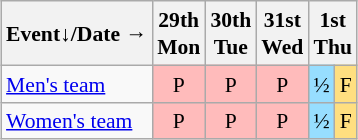<table class="wikitable" style="margin:0.5em auto; font-size:90%; line-height:1.25em; text-align:center;">
<tr>
<th>Event↓/Date →</th>
<th>29th<br>Mon</th>
<th>30th<br>Tue</th>
<th>31st<br>Wed</th>
<th colspan=2>1st<br>Thu</th>
</tr>
<tr>
<td align="left"><a href='#'>Men's team</a></td>
<td bgcolor="#FFBBBB">P</td>
<td bgcolor="#FFBBBB">P</td>
<td bgcolor="#FFBBBB">P</td>
<td bgcolor="#97DEFF">½</td>
<td bgcolor="#FFDF80">F</td>
</tr>
<tr>
<td align="left"><a href='#'>Women's team</a></td>
<td bgcolor="#FFBBBB">P</td>
<td bgcolor="#FFBBBB">P</td>
<td bgcolor="#FFBBBB">P</td>
<td bgcolor="#97DEFF">½</td>
<td bgcolor="#FFDF80">F</td>
</tr>
</table>
